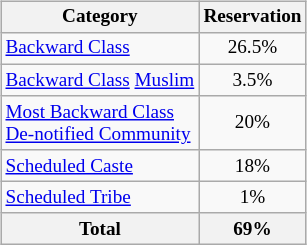<table class="wikitable" style="float:right; font-size: 80%">
<tr>
<th>Category</th>
<th>Reservation</th>
</tr>
<tr>
<td><a href='#'>Backward Class</a></td>
<td style="text-align:center">26.5%</td>
</tr>
<tr>
<td><a href='#'>Backward Class</a> <a href='#'>Muslim</a></td>
<td style="text-align:center">3.5%</td>
</tr>
<tr>
<td><a href='#'>Most Backward Class</a> <br> <a href='#'>De-notified Community</a></td>
<td style="text-align:center">20%</td>
</tr>
<tr>
<td><a href='#'>Scheduled Caste</a></td>
<td style="text-align:center">18%</td>
</tr>
<tr>
<td><a href='#'>Scheduled Tribe</a></td>
<td style="text-align:center">1%</td>
</tr>
<tr>
<th>Total</th>
<th>69%</th>
</tr>
</table>
